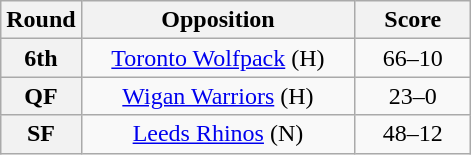<table class="wikitable plainrowheaders" style="text-align:center;margin:0">
<tr>
<th scope="col" style="width:25px">Round</th>
<th scope="col" style="width:175px">Opposition</th>
<th scope="col" style="width:70px">Score</th>
</tr>
<tr>
<th scope=row style="text-align:center">6th</th>
<td> <a href='#'>Toronto Wolfpack</a> (H)</td>
<td>66–10</td>
</tr>
<tr>
<th scope=row style="text-align:center">QF</th>
<td> <a href='#'>Wigan Warriors</a> (H)</td>
<td>23–0</td>
</tr>
<tr>
<th scope=row style="text-align:center">SF</th>
<td> <a href='#'>Leeds Rhinos</a> (N)</td>
<td>48–12</td>
</tr>
</table>
